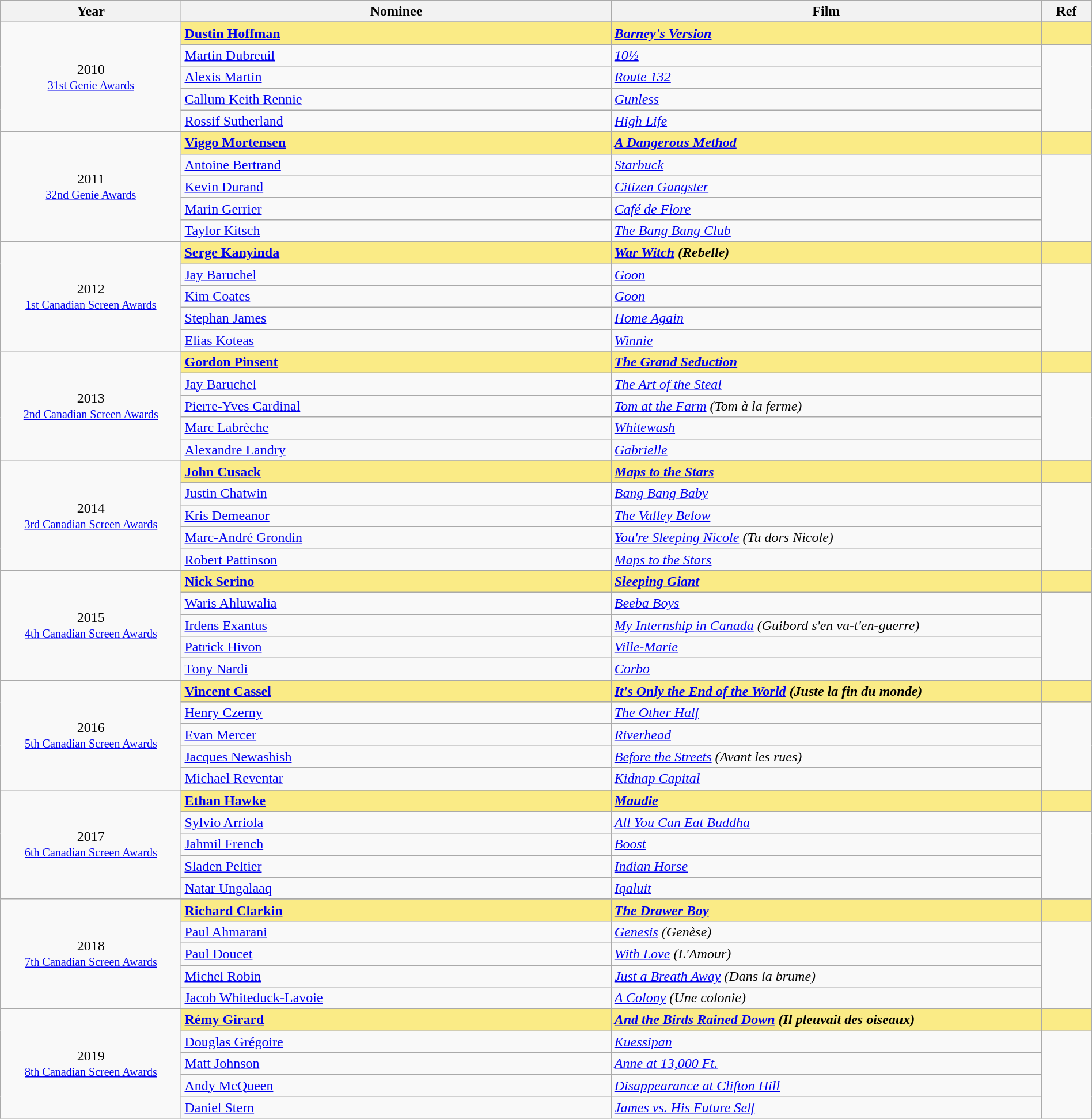<table class="wikitable" style="width:100%;">
<tr style="background:#bebebe;">
<th style="width:8%;">Year</th>
<th style="width:19%;">Nominee</th>
<th style="width:19%;">Film</th>
<th style="width:2%;">Ref</th>
</tr>
<tr>
<td rowspan="6" align="center">2010 <br> <small><a href='#'>31st Genie Awards</a></small></td>
</tr>
<tr style="background:#FAEB86;">
<td><strong><a href='#'>Dustin Hoffman</a></strong></td>
<td><strong><em><a href='#'>Barney's Version</a></em></strong></td>
<td></td>
</tr>
<tr>
<td><a href='#'>Martin Dubreuil</a></td>
<td><em><a href='#'>10½</a></em></td>
<td rowspan=4></td>
</tr>
<tr>
<td><a href='#'>Alexis Martin</a></td>
<td><em><a href='#'>Route 132</a></em></td>
</tr>
<tr>
<td><a href='#'>Callum Keith Rennie</a></td>
<td><em><a href='#'>Gunless</a></em></td>
</tr>
<tr>
<td><a href='#'>Rossif Sutherland</a></td>
<td><em><a href='#'>High Life</a></em></td>
</tr>
<tr>
<td rowspan="6" align="center">2011 <br> <small><a href='#'>32nd Genie Awards</a></small></td>
</tr>
<tr style="background:#FAEB86;">
<td><strong><a href='#'>Viggo Mortensen</a></strong></td>
<td><strong><em><a href='#'>A Dangerous Method</a></em></strong></td>
<td></td>
</tr>
<tr>
<td><a href='#'>Antoine Bertrand</a></td>
<td><em><a href='#'>Starbuck</a></em></td>
<td rowspan=4></td>
</tr>
<tr>
<td><a href='#'>Kevin Durand</a></td>
<td><em><a href='#'>Citizen Gangster</a></em></td>
</tr>
<tr>
<td><a href='#'>Marin Gerrier</a></td>
<td><em><a href='#'>Café de Flore</a></em></td>
</tr>
<tr>
<td><a href='#'>Taylor Kitsch</a></td>
<td><em><a href='#'>The Bang Bang Club</a></em></td>
</tr>
<tr>
<td rowspan="6" align="center">2012 <br> <small><a href='#'>1st Canadian Screen Awards</a></small></td>
</tr>
<tr style="background:#FAEB86;">
<td><strong><a href='#'>Serge Kanyinda</a></strong></td>
<td><strong><em><a href='#'>War Witch</a> (Rebelle)</em></strong></td>
<td></td>
</tr>
<tr>
<td><a href='#'>Jay Baruchel</a></td>
<td><em><a href='#'>Goon</a></em></td>
<td rowspan=4></td>
</tr>
<tr>
<td><a href='#'>Kim Coates</a></td>
<td><em><a href='#'>Goon</a></em></td>
</tr>
<tr>
<td><a href='#'>Stephan James</a></td>
<td><em><a href='#'>Home Again</a></em></td>
</tr>
<tr>
<td><a href='#'>Elias Koteas</a></td>
<td><em><a href='#'>Winnie</a></em></td>
</tr>
<tr>
<td rowspan="6" align="center">2013 <br> <small><a href='#'>2nd Canadian Screen Awards</a></small></td>
</tr>
<tr style="background:#FAEB86;">
<td><strong><a href='#'>Gordon Pinsent</a></strong></td>
<td><strong><em><a href='#'>The Grand Seduction</a></em></strong></td>
<td></td>
</tr>
<tr>
<td><a href='#'>Jay Baruchel</a></td>
<td><em><a href='#'>The Art of the Steal</a></em></td>
<td rowspan=4></td>
</tr>
<tr>
<td><a href='#'>Pierre-Yves Cardinal</a></td>
<td><em><a href='#'>Tom at the Farm</a> (Tom à la ferme)</em></td>
</tr>
<tr>
<td><a href='#'>Marc Labrèche</a></td>
<td><em><a href='#'>Whitewash</a></em></td>
</tr>
<tr>
<td><a href='#'>Alexandre Landry</a></td>
<td><em><a href='#'>Gabrielle</a></em></td>
</tr>
<tr>
<td rowspan="6" align="center">2014 <br> <small><a href='#'>3rd Canadian Screen Awards</a></small></td>
</tr>
<tr style="background:#FAEB86;">
<td><strong><a href='#'>John Cusack</a></strong></td>
<td><strong><em><a href='#'>Maps to the Stars</a></em></strong></td>
<td></td>
</tr>
<tr>
<td><a href='#'>Justin Chatwin</a></td>
<td><em><a href='#'>Bang Bang Baby</a></em></td>
<td rowspan=4></td>
</tr>
<tr>
<td><a href='#'>Kris Demeanor</a></td>
<td><em><a href='#'>The Valley Below</a></em></td>
</tr>
<tr>
<td><a href='#'>Marc-André Grondin</a></td>
<td><em><a href='#'>You're Sleeping Nicole</a> (Tu dors Nicole)</em></td>
</tr>
<tr>
<td><a href='#'>Robert Pattinson</a></td>
<td><em><a href='#'>Maps to the Stars</a></em></td>
</tr>
<tr>
<td rowspan="6" align="center">2015 <br> <small><a href='#'>4th Canadian Screen Awards</a></small></td>
</tr>
<tr style="background:#FAEB86;">
<td><strong><a href='#'>Nick Serino</a></strong></td>
<td><strong><em><a href='#'>Sleeping Giant</a></em></strong></td>
<td></td>
</tr>
<tr>
<td><a href='#'>Waris Ahluwalia</a></td>
<td><em><a href='#'>Beeba Boys</a></em></td>
<td rowspan=4></td>
</tr>
<tr>
<td><a href='#'>Irdens Exantus</a></td>
<td><em><a href='#'>My Internship in Canada</a> (Guibord s'en va-t'en-guerre)</em></td>
</tr>
<tr>
<td><a href='#'>Patrick Hivon</a></td>
<td><em><a href='#'>Ville-Marie</a></em></td>
</tr>
<tr>
<td><a href='#'>Tony Nardi</a></td>
<td><em><a href='#'>Corbo</a></em></td>
</tr>
<tr>
<td rowspan="6" align="center">2016 <br> <small><a href='#'>5th Canadian Screen Awards</a></small></td>
</tr>
<tr style="background:#FAEB86;">
<td><strong><a href='#'>Vincent Cassel</a></strong></td>
<td><strong><em><a href='#'>It's Only the End of the World</a> (Juste la fin du monde)</em></strong></td>
<td></td>
</tr>
<tr>
<td><a href='#'>Henry Czerny</a></td>
<td><em><a href='#'>The Other Half</a></em></td>
<td rowspan=4></td>
</tr>
<tr>
<td><a href='#'>Evan Mercer</a></td>
<td><em><a href='#'>Riverhead</a></em></td>
</tr>
<tr>
<td><a href='#'>Jacques Newashish</a></td>
<td><em><a href='#'>Before the Streets</a> (Avant les rues)</em></td>
</tr>
<tr>
<td><a href='#'>Michael Reventar</a></td>
<td><em><a href='#'>Kidnap Capital</a></em></td>
</tr>
<tr>
<td rowspan="6" align="center">2017 <br> <small><a href='#'>6th Canadian Screen Awards</a></small></td>
</tr>
<tr style="background:#FAEB86;">
<td><strong><a href='#'>Ethan Hawke</a></strong></td>
<td><strong><em><a href='#'>Maudie</a></em></strong></td>
<td></td>
</tr>
<tr>
<td><a href='#'>Sylvio Arriola</a></td>
<td><em><a href='#'>All You Can Eat Buddha</a></em></td>
<td rowspan=4></td>
</tr>
<tr>
<td><a href='#'>Jahmil French</a></td>
<td><em><a href='#'>Boost</a></em></td>
</tr>
<tr>
<td><a href='#'>Sladen Peltier</a></td>
<td><em><a href='#'>Indian Horse</a></em></td>
</tr>
<tr>
<td><a href='#'>Natar Ungalaaq</a></td>
<td><em><a href='#'>Iqaluit</a></em></td>
</tr>
<tr>
<td rowspan="6" align="center">2018 <br> <small><a href='#'>7th Canadian Screen Awards</a></small></td>
</tr>
<tr style="background:#FAEB86;">
<td><strong><a href='#'>Richard Clarkin</a></strong></td>
<td><strong><em><a href='#'>The Drawer Boy</a></em></strong></td>
<td></td>
</tr>
<tr>
<td><a href='#'>Paul Ahmarani</a></td>
<td><em><a href='#'>Genesis</a> (Genèse)</em></td>
<td rowspan=4></td>
</tr>
<tr>
<td><a href='#'>Paul Doucet</a></td>
<td><em><a href='#'>With Love</a> (L'Amour)</em></td>
</tr>
<tr>
<td><a href='#'>Michel Robin</a></td>
<td><em><a href='#'>Just a Breath Away</a> (Dans la brume)</em></td>
</tr>
<tr>
<td><a href='#'>Jacob Whiteduck-Lavoie</a></td>
<td><em><a href='#'>A Colony</a> (Une colonie)</em></td>
</tr>
<tr>
<td rowspan="6" align="center">2019 <br> <small><a href='#'>8th Canadian Screen Awards</a></small></td>
</tr>
<tr style="background:#FAEB86;">
<td><strong><a href='#'>Rémy Girard</a></strong></td>
<td><strong><em><a href='#'>And the Birds Rained Down</a> (Il pleuvait des oiseaux)</em></strong></td>
<td></td>
</tr>
<tr>
<td><a href='#'>Douglas Grégoire</a></td>
<td><em><a href='#'>Kuessipan</a></em></td>
<td rowspan=4></td>
</tr>
<tr>
<td><a href='#'>Matt Johnson</a></td>
<td><em><a href='#'>Anne at 13,000 Ft.</a></em></td>
</tr>
<tr>
<td><a href='#'>Andy McQueen</a></td>
<td><em><a href='#'>Disappearance at Clifton Hill</a></em></td>
</tr>
<tr>
<td><a href='#'>Daniel Stern</a></td>
<td><em><a href='#'>James vs. His Future Self</a></em></td>
</tr>
</table>
